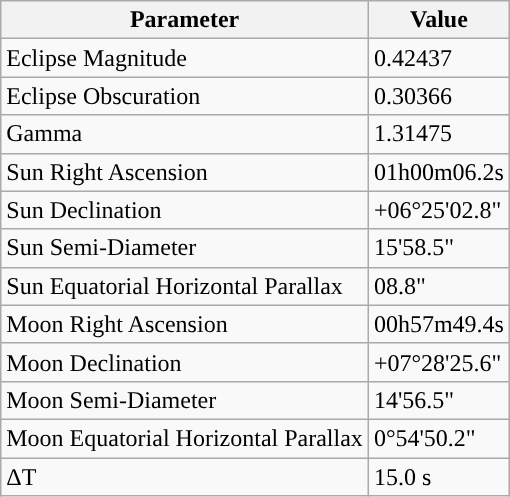<table class="wikitable">
<tr>
<th>Parameter</th>
<th>Value</th>
</tr>
<tr>
<td>Eclipse Magnitude</td>
<td>0.42437</td>
</tr>
<tr>
<td>Eclipse Obscuration</td>
<td>0.30366</td>
</tr>
<tr>
<td>Gamma</td>
<td>1.31475</td>
</tr>
<tr>
<td>Sun Right Ascension</td>
<td>01h00m06.2s</td>
</tr>
<tr>
<td>Sun Declination</td>
<td>+06°25'02.8"</td>
</tr>
<tr>
<td>Sun Semi-Diameter</td>
<td>15'58.5"</td>
</tr>
<tr>
<td>Sun Equatorial Horizontal Parallax</td>
<td>08.8"</td>
</tr>
<tr>
<td>Moon Right Ascension</td>
<td>00h57m49.4s</td>
</tr>
<tr>
<td>Moon Declination</td>
<td>+07°28'25.6"</td>
</tr>
<tr>
<td>Moon Semi-Diameter</td>
<td>14'56.5"</td>
</tr>
<tr>
<td>Moon Equatorial Horizontal Parallax</td>
<td>0°54'50.2"</td>
</tr>
<tr>
<td>ΔT</td>
<td>15.0 s</td>
</tr>
</table>
